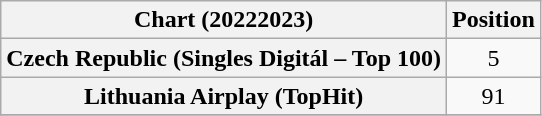<table class="wikitable plainrowheaders" style="text-align:center">
<tr>
<th scope="col">Chart (20222023)</th>
<th scope="col">Position</th>
</tr>
<tr>
<th scope="row">Czech Republic (Singles Digitál – Top 100)</th>
<td>5</td>
</tr>
<tr>
<th scope="row">Lithuania Airplay (TopHit)</th>
<td>91</td>
</tr>
<tr>
</tr>
</table>
